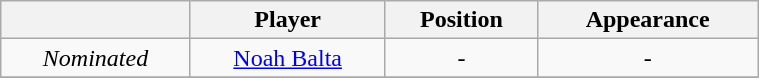<table class="wikitable" style="text-align:center; font-size:100%; width:40%">
<tr>
<th></th>
<th>Player</th>
<th>Position</th>
<th>Appearance</th>
</tr>
<tr>
<td><em>Nominated</em></td>
<td><a href='#'>Noah Balta</a></td>
<td>-</td>
<td>-</td>
</tr>
<tr>
</tr>
</table>
